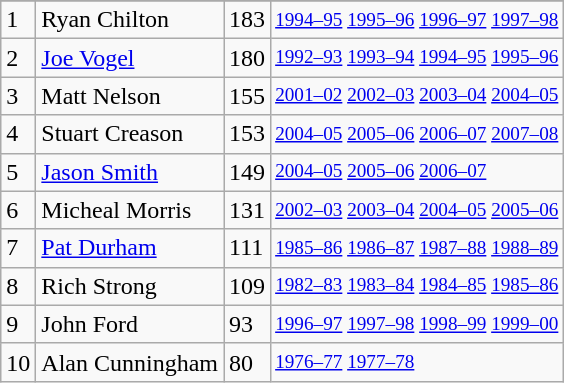<table class="wikitable">
<tr>
</tr>
<tr>
<td>1</td>
<td>Ryan Chilton</td>
<td>183</td>
<td style="font-size:80%;"><a href='#'>1994–95</a> <a href='#'>1995–96</a> <a href='#'>1996–97</a> <a href='#'>1997–98</a></td>
</tr>
<tr>
<td>2</td>
<td><a href='#'>Joe Vogel</a></td>
<td>180</td>
<td style="font-size:80%;"><a href='#'>1992–93</a> <a href='#'>1993–94</a> <a href='#'>1994–95</a> <a href='#'>1995–96</a></td>
</tr>
<tr>
<td>3</td>
<td>Matt Nelson</td>
<td>155</td>
<td style="font-size:80%;"><a href='#'>2001–02</a> <a href='#'>2002–03</a> <a href='#'>2003–04</a> <a href='#'>2004–05</a></td>
</tr>
<tr>
<td>4</td>
<td>Stuart Creason</td>
<td>153</td>
<td style="font-size:80%;"><a href='#'>2004–05</a> <a href='#'>2005–06</a> <a href='#'>2006–07</a> <a href='#'>2007–08</a></td>
</tr>
<tr>
<td>5</td>
<td><a href='#'>Jason Smith</a></td>
<td>149</td>
<td style="font-size:80%;"><a href='#'>2004–05</a> <a href='#'>2005–06</a> <a href='#'>2006–07</a></td>
</tr>
<tr>
<td>6</td>
<td>Micheal Morris</td>
<td>131</td>
<td style="font-size:80%;"><a href='#'>2002–03</a> <a href='#'>2003–04</a> <a href='#'>2004–05</a> <a href='#'>2005–06</a></td>
</tr>
<tr>
<td>7</td>
<td><a href='#'>Pat Durham</a></td>
<td>111</td>
<td style="font-size:80%;"><a href='#'>1985–86</a> <a href='#'>1986–87</a> <a href='#'>1987–88</a> <a href='#'>1988–89</a></td>
</tr>
<tr>
<td>8</td>
<td>Rich Strong</td>
<td>109</td>
<td style="font-size:80%;"><a href='#'>1982–83</a> <a href='#'>1983–84</a> <a href='#'>1984–85</a> <a href='#'>1985–86</a></td>
</tr>
<tr>
<td>9</td>
<td>John Ford</td>
<td>93</td>
<td style="font-size:80%;"><a href='#'>1996–97</a> <a href='#'>1997–98</a> <a href='#'>1998–99</a> <a href='#'>1999–00</a></td>
</tr>
<tr>
<td>10</td>
<td>Alan Cunningham</td>
<td>80</td>
<td style="font-size:80%;"><a href='#'>1976–77</a> <a href='#'>1977–78</a></td>
</tr>
</table>
